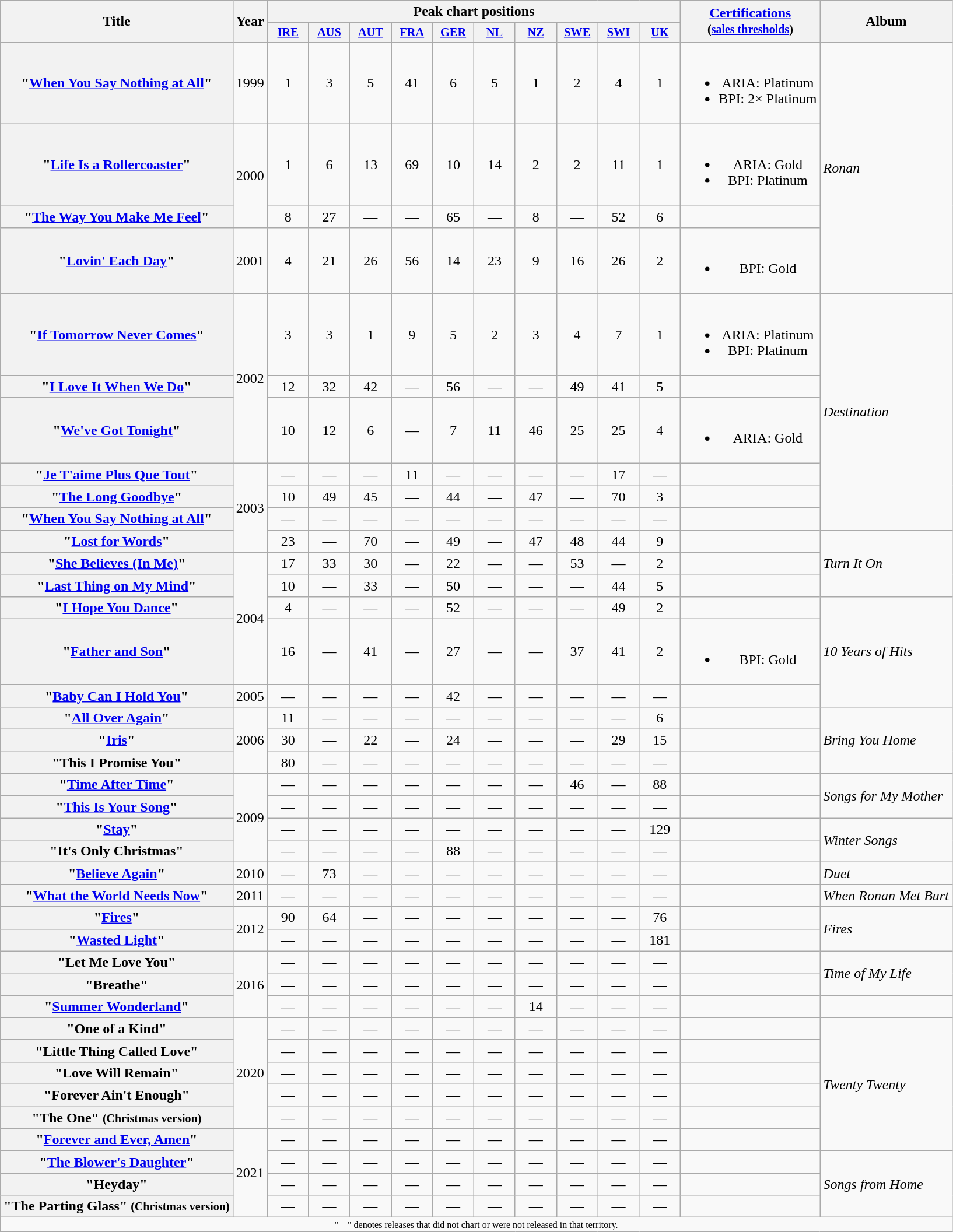<table class="wikitable plainrowheaders" style=text-align:center;>
<tr>
<th scope="col" rowspan="2">Title</th>
<th scope="col" rowspan="2">Year</th>
<th scope="col" colspan="10">Peak chart positions</th>
<th scope="col" rowspan="2"><a href='#'>Certifications</a><br><small>(<a href='#'>sales thresholds</a>)</small></th>
<th scope="col" rowspan="2">Album</th>
</tr>
<tr>
<th style="width:3em;font-size:85%"><a href='#'>IRE</a><br></th>
<th style="width:3em;font-size:85%"><a href='#'>AUS</a><br></th>
<th style="width:3em;font-size:85%"><a href='#'>AUT</a><br></th>
<th style="width:3em;font-size:85%"><a href='#'>FRA</a><br></th>
<th style="width:3em;font-size:85%"><a href='#'>GER</a><br></th>
<th style="width:3em;font-size:85%"><a href='#'>NL</a><br></th>
<th style="width:3em;font-size:85%"><a href='#'>NZ</a><br></th>
<th style="width:3em;font-size:85%"><a href='#'>SWE</a><br></th>
<th style="width:3em;font-size:85%"><a href='#'>SWI</a><br></th>
<th style="width:3em;font-size:85%"><a href='#'>UK</a><br></th>
</tr>
<tr>
<th scope="row">"<a href='#'>When You Say Nothing at All</a>"</th>
<td>1999</td>
<td>1</td>
<td>3</td>
<td>5</td>
<td>41</td>
<td>6</td>
<td>5</td>
<td>1</td>
<td>2</td>
<td>4</td>
<td>1</td>
<td><br><ul><li>ARIA: Platinum</li><li>BPI: 2× Platinum</li></ul></td>
<td align="left" rowspan="4"><em>Ronan</em></td>
</tr>
<tr>
<th scope="row">"<a href='#'>Life Is a Rollercoaster</a>"</th>
<td rowspan="2">2000</td>
<td>1</td>
<td>6</td>
<td>13</td>
<td>69</td>
<td>10</td>
<td>14</td>
<td>2</td>
<td>2</td>
<td>11</td>
<td>1</td>
<td><br><ul><li>ARIA: Gold</li><li>BPI: Platinum</li></ul></td>
</tr>
<tr>
<th scope="row">"<a href='#'>The Way You Make Me Feel</a>"</th>
<td>8</td>
<td>27</td>
<td>—</td>
<td>—</td>
<td>65</td>
<td>—</td>
<td>8</td>
<td>—</td>
<td>52</td>
<td>6</td>
<td></td>
</tr>
<tr>
<th scope="row">"<a href='#'>Lovin' Each Day</a>"</th>
<td>2001</td>
<td>4</td>
<td>21</td>
<td>26</td>
<td>56</td>
<td>14</td>
<td>23</td>
<td>9</td>
<td>16</td>
<td>26</td>
<td>2</td>
<td><br><ul><li>BPI: Gold</li></ul></td>
</tr>
<tr>
<th scope="row">"<a href='#'>If Tomorrow Never Comes</a>"</th>
<td rowspan="3">2002</td>
<td>3</td>
<td>3</td>
<td>1</td>
<td>9</td>
<td>5</td>
<td>2</td>
<td>3</td>
<td>4</td>
<td>7</td>
<td>1</td>
<td><br><ul><li>ARIA: Platinum</li><li>BPI: Platinum</li></ul></td>
<td align="left" rowspan="6"><em>Destination</em></td>
</tr>
<tr>
<th scope="row">"<a href='#'>I Love It When We Do</a>"</th>
<td>12</td>
<td>32</td>
<td>42</td>
<td>—</td>
<td>56</td>
<td>—</td>
<td>—</td>
<td>49</td>
<td>41</td>
<td>5</td>
<td></td>
</tr>
<tr>
<th scope="row">"<a href='#'>We've Got Tonight</a>"<br></th>
<td>10</td>
<td>12</td>
<td>6</td>
<td>—</td>
<td>7</td>
<td>11</td>
<td>46</td>
<td>25</td>
<td>25</td>
<td>4</td>
<td><br><ul><li>ARIA: Gold</li></ul></td>
</tr>
<tr>
<th scope="row">"<a href='#'>Je T'aime Plus Que Tout</a>"<br></th>
<td rowspan="4">2003</td>
<td>—</td>
<td>—</td>
<td>—</td>
<td>11</td>
<td>—</td>
<td>—</td>
<td>—</td>
<td>—</td>
<td>17</td>
<td>—</td>
<td></td>
</tr>
<tr>
<th scope="row">"<a href='#'>The Long Goodbye</a>"</th>
<td>10</td>
<td>49</td>
<td>45</td>
<td>—</td>
<td>44</td>
<td>—</td>
<td>47</td>
<td>—</td>
<td>70</td>
<td>3</td>
<td></td>
</tr>
<tr>
<th scope="row">"<a href='#'>When You Say Nothing at All</a>"<br></th>
<td>—</td>
<td>—</td>
<td>—</td>
<td>—</td>
<td>—</td>
<td>—</td>
<td>—</td>
<td>—</td>
<td>—</td>
<td>—</td>
<td></td>
</tr>
<tr>
<th scope="row">"<a href='#'>Lost for Words</a>"</th>
<td>23</td>
<td>—</td>
<td>70</td>
<td>—</td>
<td>49</td>
<td>—</td>
<td>47</td>
<td>48</td>
<td>44</td>
<td>9</td>
<td></td>
<td align="left" rowspan="3"><em>Turn It On</em></td>
</tr>
<tr>
<th scope="row">"<a href='#'>She Believes (In Me)</a>"</th>
<td rowspan="4">2004</td>
<td>17</td>
<td>33</td>
<td>30</td>
<td>—</td>
<td>22</td>
<td>—</td>
<td>—</td>
<td>53</td>
<td>—</td>
<td>2</td>
<td></td>
</tr>
<tr>
<th scope="row">"<a href='#'>Last Thing on My Mind</a>"<br></th>
<td>10</td>
<td>—</td>
<td>33</td>
<td>—</td>
<td>50</td>
<td>—</td>
<td>—</td>
<td>—</td>
<td>44</td>
<td>5</td>
<td></td>
</tr>
<tr>
<th scope="row">"<a href='#'>I Hope You Dance</a>"</th>
<td>4</td>
<td>—</td>
<td>—</td>
<td>—</td>
<td>52</td>
<td>—</td>
<td>—</td>
<td>—</td>
<td>49</td>
<td>2</td>
<td></td>
<td align="left" rowspan="3"><em>10 Years of Hits</em></td>
</tr>
<tr>
<th scope="row">"<a href='#'>Father and Son</a>"<br></th>
<td>16</td>
<td>—</td>
<td>41</td>
<td>—</td>
<td>27</td>
<td>—</td>
<td>—</td>
<td>37</td>
<td>41</td>
<td>2</td>
<td><br><ul><li>BPI: Gold</li></ul></td>
</tr>
<tr>
<th scope="row">"<a href='#'>Baby Can I Hold You</a>"</th>
<td>2005</td>
<td>—</td>
<td>—</td>
<td>—</td>
<td>—</td>
<td>42</td>
<td>—</td>
<td>—</td>
<td>—</td>
<td>—</td>
<td>—</td>
<td></td>
</tr>
<tr>
<th scope="row">"<a href='#'>All Over Again</a>"<br></th>
<td rowspan="3">2006</td>
<td>11</td>
<td>—</td>
<td>—</td>
<td>—</td>
<td>—</td>
<td>—</td>
<td>—</td>
<td>—</td>
<td>—</td>
<td>6</td>
<td></td>
<td align="left" rowspan="3"><em>Bring You Home</em></td>
</tr>
<tr>
<th scope="row">"<a href='#'>Iris</a>"</th>
<td>30</td>
<td>—</td>
<td>22</td>
<td>—</td>
<td>24</td>
<td>—</td>
<td>—</td>
<td>—</td>
<td>29</td>
<td>15</td>
<td></td>
</tr>
<tr>
<th scope="row">"This I Promise You"</th>
<td>80</td>
<td>—</td>
<td>—</td>
<td>—</td>
<td>—</td>
<td>—</td>
<td>—</td>
<td>—</td>
<td>—</td>
<td>—</td>
<td></td>
</tr>
<tr>
<th scope="row">"<a href='#'>Time After Time</a>"</th>
<td rowspan="4">2009</td>
<td>—</td>
<td>—</td>
<td>—</td>
<td>—</td>
<td>—</td>
<td>—</td>
<td>—</td>
<td>46</td>
<td>—</td>
<td>88</td>
<td></td>
<td align="left" rowspan="2"><em>Songs for My Mother</em></td>
</tr>
<tr>
<th scope="row">"<a href='#'>This Is Your Song</a>"</th>
<td>—</td>
<td>—</td>
<td>—</td>
<td>—</td>
<td>—</td>
<td>—</td>
<td>—</td>
<td>—</td>
<td>—</td>
<td>—</td>
<td></td>
</tr>
<tr>
<th scope="row">"<a href='#'>Stay</a>"</th>
<td>—</td>
<td>—</td>
<td>—</td>
<td>—</td>
<td>—</td>
<td>—</td>
<td>—</td>
<td>—</td>
<td>—</td>
<td>129</td>
<td></td>
<td align="left" rowspan="2"><em>Winter Songs</em></td>
</tr>
<tr>
<th scope="row">"It's Only Christmas"<br></th>
<td>—</td>
<td>—</td>
<td>—</td>
<td>—</td>
<td>88</td>
<td>—</td>
<td>—</td>
<td>—</td>
<td>—</td>
<td>—</td>
<td></td>
</tr>
<tr>
<th scope="row">"<a href='#'>Believe Again</a>"<br></th>
<td>2010</td>
<td>—</td>
<td>73</td>
<td>—</td>
<td>—</td>
<td>—</td>
<td>—</td>
<td>—</td>
<td>—</td>
<td>—</td>
<td>—</td>
<td></td>
<td align="left"><em>Duet</em></td>
</tr>
<tr>
<th scope="row">"<a href='#'>What the World Needs Now</a>"</th>
<td>2011</td>
<td>—</td>
<td>—</td>
<td>—</td>
<td>—</td>
<td>—</td>
<td>—</td>
<td>—</td>
<td>—</td>
<td>—</td>
<td>—</td>
<td></td>
<td align="left"><em>When Ronan Met Burt</em></td>
</tr>
<tr>
<th scope="row">"<a href='#'>Fires</a>"</th>
<td rowspan="2">2012</td>
<td>90</td>
<td>64</td>
<td>—</td>
<td>—</td>
<td>—</td>
<td>—</td>
<td>—</td>
<td>—</td>
<td>—</td>
<td>76</td>
<td></td>
<td align="left" rowspan="2"><em>Fires</em></td>
</tr>
<tr>
<th scope="row">"<a href='#'>Wasted Light</a>"</th>
<td>—</td>
<td>—</td>
<td>—</td>
<td>—</td>
<td>—</td>
<td>—</td>
<td>—</td>
<td>—</td>
<td>—</td>
<td>181</td>
<td></td>
</tr>
<tr>
<th scope="row">"Let Me Love You"</th>
<td rowspan="3">2016</td>
<td>—</td>
<td>—</td>
<td>—</td>
<td>—</td>
<td>—</td>
<td>—</td>
<td>—</td>
<td>—</td>
<td>—</td>
<td>—</td>
<td></td>
<td align="left" rowspan="2"><em>Time of My Life</em></td>
</tr>
<tr>
<th scope="row">"Breathe"</th>
<td>—</td>
<td>—</td>
<td>—</td>
<td>—</td>
<td>—</td>
<td>—</td>
<td>—</td>
<td>—</td>
<td>—</td>
<td>—</td>
<td></td>
</tr>
<tr>
<th scope="row">"<a href='#'>Summer Wonderland</a>"</th>
<td>—</td>
<td>—</td>
<td>—</td>
<td>—</td>
<td>—</td>
<td>—</td>
<td>14</td>
<td>—</td>
<td>—</td>
<td>—</td>
<td></td>
<td></td>
</tr>
<tr>
<th scope="row">"One of a Kind" <br></th>
<td rowspan="5">2020</td>
<td>—</td>
<td>—</td>
<td>—</td>
<td>—</td>
<td>—</td>
<td>—</td>
<td>—</td>
<td>—</td>
<td>—</td>
<td>—</td>
<td></td>
<td align="left" rowspan="6"><em>Twenty Twenty</em></td>
</tr>
<tr>
<th scope="row">"Little Thing Called Love"</th>
<td>—</td>
<td>—</td>
<td>—</td>
<td>—</td>
<td>—</td>
<td>—</td>
<td>—</td>
<td>—</td>
<td>—</td>
<td>—</td>
<td></td>
</tr>
<tr>
<th scope="row">"Love Will Remain" <br></th>
<td>—</td>
<td>—</td>
<td>—</td>
<td>—</td>
<td>—</td>
<td>—</td>
<td>—</td>
<td>—</td>
<td>—</td>
<td>—</td>
<td></td>
</tr>
<tr>
<th scope="row">"Forever Ain't Enough"</th>
<td>—</td>
<td>—</td>
<td>—</td>
<td>—</td>
<td>—</td>
<td>—</td>
<td>—</td>
<td>—</td>
<td>—</td>
<td>—</td>
<td></td>
</tr>
<tr>
<th scope="row">"The One" <small>(Christmas version)</small><br></th>
<td>—</td>
<td>—</td>
<td>—</td>
<td>—</td>
<td>—</td>
<td>—</td>
<td>—</td>
<td>—</td>
<td>—</td>
<td>—</td>
<td></td>
</tr>
<tr>
<th scope="row">"<a href='#'>Forever and Ever, Amen</a>" <br></th>
<td rowspan="4">2021</td>
<td>—</td>
<td>—</td>
<td>—</td>
<td>—</td>
<td>—</td>
<td>—</td>
<td>—</td>
<td>—</td>
<td>—</td>
<td>—</td>
<td></td>
</tr>
<tr>
<th scope="row">"<a href='#'>The Blower's Daughter</a>"</th>
<td>—</td>
<td>—</td>
<td>—</td>
<td>—</td>
<td>—</td>
<td>—</td>
<td>—</td>
<td>—</td>
<td>—</td>
<td>—</td>
<td></td>
<td align="left" rowspan="3"><em>Songs from Home</em></td>
</tr>
<tr>
<th scope="row">"Heyday"</th>
<td>—</td>
<td>—</td>
<td>—</td>
<td>—</td>
<td>—</td>
<td>—</td>
<td>—</td>
<td>—</td>
<td>—</td>
<td>—</td>
<td></td>
</tr>
<tr>
<th scope="row">"The Parting Glass" <small>(Christmas version)</small></th>
<td>—</td>
<td>—</td>
<td>—</td>
<td>—</td>
<td>—</td>
<td>—</td>
<td>—</td>
<td>—</td>
<td>—</td>
<td>—</td>
<td></td>
</tr>
<tr>
<td align="center" colspan="14" style="font-size:8pt">"—" denotes releases that did not chart or were not released in that territory.</td>
</tr>
</table>
